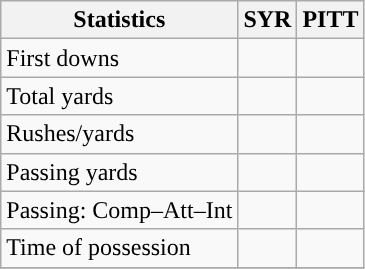<table class="wikitable" style="float: left;">
<tr>
<th>Statistics</th>
<th>SYR</th>
<th>PITT</th>
</tr>
<tr>
<td>First downs</td>
<td></td>
<td></td>
</tr>
<tr>
<td>Total yards</td>
<td></td>
<td></td>
</tr>
<tr>
<td>Rushes/yards</td>
<td></td>
<td></td>
</tr>
<tr>
<td>Passing yards</td>
<td></td>
<td></td>
</tr>
<tr>
<td>Passing: Comp–Att–Int</td>
<td></td>
<td></td>
</tr>
<tr>
<td>Time of possession</td>
<td></td>
<td></td>
</tr>
<tr>
</tr>
</table>
